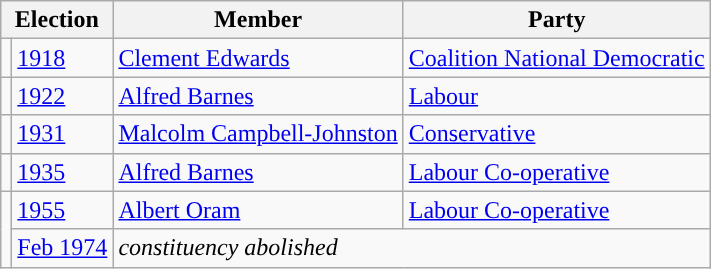<table class="wikitable">
<tr>
<th colspan="2">Election</th>
<th>Member</th>
<th>Party</th>
</tr>
<tr>
<td style="color:inherit;background-color: "></td>
<td><a href='#'>1918</a></td>
<td><a href='#'>Clement Edwards</a></td>
<td><a href='#'>Coalition National Democratic</a></td>
</tr>
<tr>
<td style="color:inherit;background-color: "></td>
<td><a href='#'>1922</a></td>
<td><a href='#'>Alfred Barnes</a></td>
<td><a href='#'>Labour</a></td>
</tr>
<tr>
<td style="color:inherit;background-color: "></td>
<td><a href='#'>1931</a></td>
<td><a href='#'>Malcolm Campbell-Johnston</a></td>
<td><a href='#'>Conservative</a></td>
</tr>
<tr>
<td style="color:inherit;background-color: "></td>
<td><a href='#'>1935</a></td>
<td><a href='#'>Alfred Barnes</a></td>
<td><a href='#'>Labour Co-operative</a></td>
</tr>
<tr>
<td rowspan="5" style="color:inherit;background-color: "></td>
<td><a href='#'>1955</a></td>
<td><a href='#'>Albert Oram</a></td>
<td><a href='#'>Labour Co-operative</a></td>
</tr>
<tr>
<td><a href='#'>Feb 1974</a></td>
<td colspan="2"><em>constituency abolished</em></td>
</tr>
</table>
